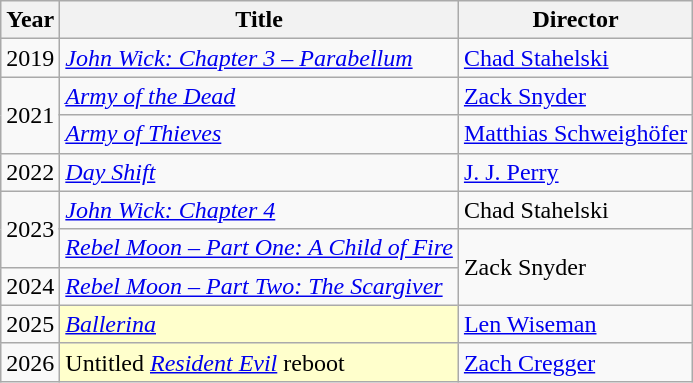<table class="wikitable">
<tr>
<th>Year</th>
<th>Title</th>
<th>Director</th>
</tr>
<tr>
<td>2019</td>
<td><em><a href='#'>John Wick: Chapter 3 – Parabellum</a></em></td>
<td><a href='#'>Chad Stahelski</a></td>
</tr>
<tr>
<td rowspan=2>2021</td>
<td><em><a href='#'>Army of the Dead</a></em></td>
<td><a href='#'>Zack Snyder</a></td>
</tr>
<tr>
<td><em><a href='#'>Army of Thieves</a></em></td>
<td><a href='#'>Matthias Schweighöfer</a></td>
</tr>
<tr>
<td>2022</td>
<td><em><a href='#'>Day Shift</a></em></td>
<td><a href='#'>J. J. Perry</a></td>
</tr>
<tr>
<td rowspan=2>2023</td>
<td><em><a href='#'>John Wick: Chapter 4</a></em></td>
<td>Chad Stahelski</td>
</tr>
<tr>
<td><em><a href='#'>Rebel Moon – Part One: A Child of Fire</a></em></td>
<td rowspan=2>Zack Snyder</td>
</tr>
<tr>
<td>2024</td>
<td><em><a href='#'>Rebel Moon – Part Two: The Scargiver</a></em></td>
</tr>
<tr>
<td>2025</td>
<td style="background:#FFFFCC;"><em><a href='#'>Ballerina</a></em>  </td>
<td><a href='#'>Len Wiseman</a></td>
</tr>
<tr>
<td>2026</td>
<td style="background:#FFFFCC;">Untitled <em><a href='#'>Resident Evil</a></em> reboot </td>
<td><a href='#'>Zach Cregger</a></td>
</tr>
</table>
